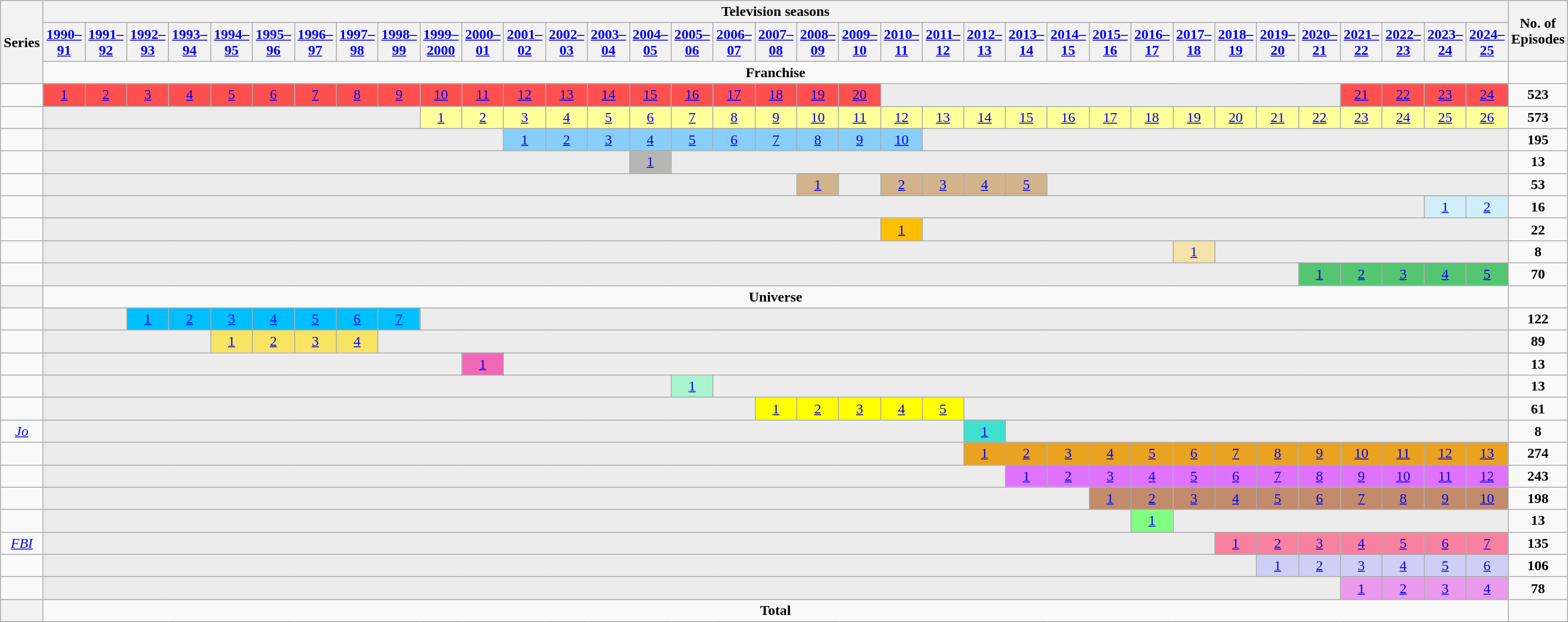<table class="wikitable">
<tr>
<th rowspan="3" style="width:16%;">Series</th>
<th colspan="35">Television seasons</th>
<th rowspan="2" style="width:5%;">No. of Episodes</th>
</tr>
<tr>
<th style="width:2.5%;"><a href='#'>1990–91</a></th>
<th style="width:2.5%;"><a href='#'>1991–92</a></th>
<th style="width:2.5%;"><a href='#'>1992–93</a></th>
<th style="width:2.5%;"><a href='#'>1993–94</a></th>
<th style="width:2.5%;"><a href='#'>1994–95</a></th>
<th style="width:2.5%;"><a href='#'>1995–96</a></th>
<th style="width:2.5%;"><a href='#'>1996–97</a></th>
<th style="width:2.5%;"><a href='#'>1997–98</a></th>
<th style="width:2.5%;"><a href='#'>1998–99</a></th>
<th style="width:2.5%;"><a href='#'>1999–2000</a></th>
<th style="width:2.5%;"><a href='#'>2000–01</a></th>
<th style="width:2.5%;"><a href='#'>2001–02</a></th>
<th style="width:2.5%;"><a href='#'>2002–03</a></th>
<th style="width:2.5%;"><a href='#'>2003–04</a></th>
<th style="width:2.5%;"><a href='#'>2004–05</a></th>
<th style="width:2.5%;"><a href='#'>2005–06</a></th>
<th style="width:2.5%;"><a href='#'>2006–07</a></th>
<th style="width:2.5%;"><a href='#'>2007–08</a></th>
<th style="width:2.5%;"><a href='#'>2008–09</a></th>
<th style="width:2.5%;"><a href='#'>2009–10</a></th>
<th style="width:2.5%;"><a href='#'>2010–11</a></th>
<th style="width:2.5%;"><a href='#'>2011–12</a></th>
<th style="width:2.5%;"><a href='#'>2012–13</a></th>
<th style="width:2.5%;"><a href='#'>2013–14</a></th>
<th style="width:2.5%;"><a href='#'>2014–15</a></th>
<th style="width:2.5%;"><a href='#'>2015–16</a></th>
<th style="width:2.5%;"><a href='#'>2016–17</a></th>
<th style="width:2.5%;"><a href='#'>2017–18</a></th>
<th style="width:2.5%;"><a href='#'>2018–19</a></th>
<th style="width:2.5%;"><a href='#'>2019–20</a></th>
<th style="width:2.5%;"><a href='#'>2020–21</a></th>
<th style="width:2.5%;"><a href='#'>2021–22</a></th>
<th style="width:2.5%;"><a href='#'>2022–23</a></th>
<th style="width;2.5%;"><a href='#'>2023–24</a></th>
<th style="width;2.5%;"><a href='#'>2024–25</a></th>
</tr>
<tr style="text-align:center;">
<td colspan="35"><strong>Franchise</strong></td>
<td><strong></strong></td>
</tr>
<tr style="text-align:center;">
<td><em></em></td>
<td style="background:#FF5050;"><a href='#'>1</a></td>
<td style="background:#FF5050;"><a href='#'>2</a></td>
<td style="background:#FF5050;"><a href='#'>3</a></td>
<td style="background:#FF5050;"><a href='#'>4</a></td>
<td style="background:#FF5050;"><a href='#'>5</a></td>
<td style="background:#FF5050;"><a href='#'>6</a></td>
<td style="background:#FF5050;"><a href='#'>7</a></td>
<td style="background:#FF5050;"><a href='#'>8</a></td>
<td style="background:#FF5050;"><a href='#'>9</a></td>
<td style="background:#FF5050;"><a href='#'>10</a></td>
<td style="background:#FF5050;"><a href='#'>11</a></td>
<td style="background:#FF5050;"><a href='#'>12</a></td>
<td style="background:#FF5050;"><a href='#'>13</a></td>
<td style="background:#FF5050;"><a href='#'>14</a></td>
<td style="background:#FF5050;"><a href='#'>15</a></td>
<td style="background:#FF5050;"><a href='#'>16</a></td>
<td style="background:#FF5050;"><a href='#'>17</a></td>
<td style="background:#FF5050;"><a href='#'>18</a></td>
<td style="background:#FF5050;"><a href='#'>19</a></td>
<td style="background:#FF5050;"><a href='#'>20</a></td>
<td colspan="11" style="background:#ececec; color:gray;" class="table-na"></td>
<td style="background:#FF5050;"><a href='#'>21</a></td>
<td style="background:#FF5050;"><a href='#'>22</a></td>
<td style="background:#FF5050;"><a href='#'>23</a></td>
<td style="background:#FF5050;"><a href='#'>24</a></td>
<td><strong>523</strong></td>
</tr>
<tr style="text-align:center;">
<td><em></em></td>
<td colspan="9" style="background:#ececec; color:gray;" class="table-na"></td>
<td style="background:#FFFF99;"><a href='#'>1</a></td>
<td style="background:#FFFF99;"><a href='#'>2</a></td>
<td style="background:#FFFF99;"><a href='#'>3</a></td>
<td style="background:#FFFF99;"><a href='#'>4</a></td>
<td style="background:#FFFF99;"><a href='#'>5</a></td>
<td style="background:#FFFF99;"><a href='#'>6</a></td>
<td style="background:#FFFF99;"><a href='#'>7</a></td>
<td style="background:#FFFF99;"><a href='#'>8</a></td>
<td style="background:#FFFF99;"><a href='#'>9</a></td>
<td style="background:#FFFF99;"><a href='#'>10</a></td>
<td style="background:#FFFF99;"><a href='#'>11</a></td>
<td style="background:#FFFF99;"><a href='#'>12</a></td>
<td style="background:#FFFF99;"><a href='#'>13</a></td>
<td style="background:#FFFF99;"><a href='#'>14</a></td>
<td style="background:#FFFF99;"><a href='#'>15</a></td>
<td style="background:#FFFF99;"><a href='#'>16</a></td>
<td style="background:#FFFF99;"><a href='#'>17</a></td>
<td style="background:#FFFF99;"><a href='#'>18</a></td>
<td style="background:#FFFF99;"><a href='#'>19</a></td>
<td style="background:#FFFF99;"><a href='#'>20</a></td>
<td style="background:#FFFF99;"><a href='#'>21</a></td>
<td style="background:#FFFF99;"><a href='#'>22</a></td>
<td style="background:#FFFF99;"><a href='#'>23</a></td>
<td style="background:#FFFF99;"><a href='#'>24</a></td>
<td style="background:#FFFF99;"><a href='#'>25</a></td>
<td style="background:#FFFF99;"><a href='#'>26</a></td>
<td><strong>573</strong></td>
</tr>
<tr style="text-align:center;">
<td><em></em></td>
<td colspan="11" style="background:#ececec; color:gray;" class="table-na"></td>
<td style="background:#87CEFA;"><a href='#'>1</a></td>
<td style="background:#87CEFA;"><a href='#'>2</a></td>
<td style="background:#87CEFA;"><a href='#'>3</a></td>
<td style="background:#87CEFA;"><a href='#'>4</a></td>
<td style="background:#87CEFA;"><a href='#'>5</a></td>
<td style="background:#87CEFA;"><a href='#'>6</a></td>
<td style="background:#87CEFA;"><a href='#'>7</a></td>
<td style="background:#87CEFA;"><a href='#'>8</a></td>
<td style="background:#87CEFA;"><a href='#'>9</a></td>
<td style="background:#87CEFA;"><a href='#'>10</a></td>
<td colspan="14" style="background:#ececec; color:gray;" class="table-na"></td>
<td><strong>195</strong></td>
</tr>
<tr style="text-align:center;">
<td><em></em></td>
<td colspan="14" style="background:#ececec; color:gray;" class="table-na"></td>
<td style="background:#B6B6B4;"><a href='#'>1</a></td>
<td colspan="20" style="background:#ececec; color:gray;" class="table-na"></td>
<td><strong>13</strong></td>
</tr>
<tr style="text-align:center;">
<td><em></em></td>
<td colspan="18" style="background:#ececec; color:gray;" class="table-na"></td>
<td style="background:tan;"><a href='#'>1</a></td>
<td style="background:#ececec; color:gray;" class="table-na"></td>
<td style="background:tan;"><a href='#'>2</a></td>
<td style="background:tan;"><a href='#'>3</a></td>
<td style="background:tan;"><a href='#'>4</a></td>
<td style="background:tan;"><a href='#'>5</a></td>
<td colspan="11" style="background:#ececec; color:gray;" class="table-na"></td>
<td><strong>53</strong></td>
</tr>
<tr style="text-align:center;">
<td><em></em></td>
<td colspan="33" style="background:#ececec; color:gray;" class="table-na"></td>
<td style="background:#D2EEFA;"><a href='#'>1</a></td>
<td style="background:#D2EEFA;"><a href='#'>2</a></td>
<td><strong>16</strong></td>
</tr>
<tr style="text-align:center;">
<td><em></em></td>
<td colspan="20" style="background:#ececec; color:gray;" class="table-na"></td>
<td style="background:#FFBF00;"><a href='#'>1</a></td>
<td colspan="14" style="background:#ececec; color:gray;" class="table-na"></td>
<td><strong>22</strong></td>
</tr>
<tr style="text-align:center;">
<td><em></em></td>
<td colspan="27" style="background:#ececec; color:gray;" class="table-na"></td>
<td style="background:#F3E2A9;"><a href='#'>1</a></td>
<td colspan="7" style="background:#ececec; color:gray;" class="table-na"></td>
<td><strong>8</strong></td>
</tr>
<tr style="text-align:center;">
<td><em></em></td>
<td colspan="30" style="background:#ececec; color:gray;" class="table-na"></td>
<td style="background:#54C571;"><a href='#'>1</a></td>
<td style="background:#54C571;"><a href='#'>2</a></td>
<td style="background:#54C571;"><a href='#'>3</a></td>
<td style="background:#54C571;"><a href='#'>4</a></td>
<td style="background:#54C571;"><a href='#'>5</a></td>
<td><strong>70</strong></td>
</tr>
<tr style="text-align:center;">
<th></th>
<td colspan="35"><strong>Universe</strong></td>
<td><strong></strong></td>
</tr>
<tr style="text-align:center;">
<td><em></em></td>
<td colspan="2" style="background:#ececec; color:gray;" class="table-na"></td>
<td style="background:#00BFFF;"><a href='#'>1</a></td>
<td style="background:#00BFFF;"><a href='#'>2</a></td>
<td style="background:#00BFFF;"><a href='#'>3</a></td>
<td style="background:#00BFFF;"><a href='#'>4</a></td>
<td style="background:#00BFFF;"><a href='#'>5</a></td>
<td style="background:#00BFFF;"><a href='#'>6</a></td>
<td style="background:#00BFFF;"><a href='#'>7</a></td>
<td colspan="26" style="background:#ececec; color:gray;" class="table-na"></td>
<td><strong>122</strong></td>
</tr>
<tr style="text-align:center;">
<td><em></em></td>
<td colspan="4" style="background:#ececec; color:gray;" class="table-na"></td>
<td style="background:#f7e463;"><a href='#'>1</a></td>
<td style="background:#f7e463;"><a href='#'>2</a></td>
<td style="background:#f7e463;"><a href='#'>3</a></td>
<td style="background:#f7e463;"><a href='#'>4</a></td>
<td colspan="27" style="background:#ececec; color:gray;" class="table-na"></td>
<td><strong>89</strong></td>
</tr>
<tr style="text-align:center;">
<td><em></em></td>
<td colspan="10" style="background:#ececec; color:gray;" class="table-na"></td>
<td style="background:#F167B7;"><a href='#'>1</a></td>
<td colspan="24" style="background:#ececec; color:gray;" class="table-na"></td>
<td><strong>13</strong></td>
</tr>
<tr style="text-align:center;">
<td><em></em></td>
<td colspan="15" style="background:#ececec; color:gray;" class="table-na"></td>
<td style="background:#A9F5D0;"><a href='#'>1</a></td>
<td colspan="19" style="background:#ececec; color:gray;" class="table-na"></td>
<td><strong>13</strong></td>
</tr>
<tr style="text-align:center;">
<td><em></em></td>
<td colspan="17" style="background:#ececec; color:gray;" class="table-na"></td>
<td style="background:#ff0;"><a href='#'>1</a></td>
<td style="background:#ff0;"><a href='#'>2</a></td>
<td style="background:#ff0;"><a href='#'>3</a></td>
<td style="background:#ff0;"><a href='#'>4</a></td>
<td style="background:#ff0;"><a href='#'>5</a></td>
<td colspan="13" style="background:#ececec; color:gray;" class="table-na"></td>
<td><strong>61</strong></td>
</tr>
<tr style="text-align:center;">
<td><em><a href='#'>Jo</a></em></td>
<td colspan="22" style="background:#ececec; color:gray;" class="table-na"></td>
<td style="background:#40E0D0; text-align:center;"><a href='#'>1</a></td>
<td colspan="12" style="background:#ececec; color:gray;" class="table-na"></td>
<td><strong>8</strong></td>
</tr>
<tr style="text-align:center;">
<td><em></em></td>
<td colspan="22" style="background:#ececec; color:gray;" class="table-na"></td>
<td style="background:#EAA221;"><a href='#'>1</a></td>
<td style="background:#EAA221;"><a href='#'>2</a></td>
<td style="background:#EAA221;"><a href='#'>3</a></td>
<td style="background:#EAA221;"><a href='#'>4</a></td>
<td style="background:#EAA221;"><a href='#'>5</a></td>
<td style="background:#EAA221;"><a href='#'>6</a></td>
<td style="background:#EAA221;"><a href='#'>7</a></td>
<td style="background:#EAA221;"><a href='#'>8</a></td>
<td style="background:#EAA221;"><a href='#'>9</a></td>
<td style="background:#EAA221;"><a href='#'>10</a></td>
<td style="background:#EAA221;"><a href='#'>11</a></td>
<td style="background:#EAA221;"><a href='#'>12</a></td>
<td style="background:#EAA221;"><a href='#'>13</a></td>
<td><strong>274</strong></td>
</tr>
<tr style="text-align:center;">
<td><em></em></td>
<td colspan="23" style="background:#ececec; color:gray;" class="table-na"></td>
<td style="background:#DF73FF;"><a href='#'>1</a></td>
<td style="background:#DF73FF;"><a href='#'>2</a></td>
<td style="background:#DF73FF;"><a href='#'>3</a></td>
<td style="background:#DF73FF;"><a href='#'>4</a></td>
<td style="background:#DF73FF;"><a href='#'>5</a></td>
<td style="background:#DF73FF;"><a href='#'>6</a></td>
<td style="background:#DF73FF;"><a href='#'>7</a></td>
<td style="background:#DF73FF;"><a href='#'>8</a></td>
<td style="background:#DF73FF;"><a href='#'>9</a></td>
<td style="background:#DF73FF;"><a href='#'>10</a></td>
<td style="background:#DF73FF;"><a href='#'>11</a></td>
<td style="background:#DF73FF;"><a href='#'>12</a></td>
<td><strong>243</strong></td>
</tr>
<tr style="text-align:center;">
<td><em></em></td>
<td colspan="25" style="background:#ececec; color:gray;" class="table-na"></td>
<td style="background:#c28b6c;"><a href='#'>1</a></td>
<td style="background:#c28b6c;"><a href='#'>2</a></td>
<td style="background:#c28b6c;"><a href='#'>3</a></td>
<td style="background:#c28b6c;"><a href='#'>4</a></td>
<td style="background:#c28b6c;"><a href='#'>5</a></td>
<td style="background:#c28b6c;"><a href='#'>6</a></td>
<td style="background:#c28b6c;"><a href='#'>7</a></td>
<td style="background:#c28b6c;"><a href='#'>8</a></td>
<td style="background:#c28b6c;"><a href='#'>9</a></td>
<td style="background:#c28b6c;"><a href='#'>10</a></td>
<td><strong>198</strong></td>
</tr>
<tr style="text-align:center;">
<td><em></em></td>
<td colspan="26" style="background:#ececec; color:gray;" class="table-na"></td>
<td style="background:#80ff80;"><a href='#'>1</a></td>
<td colspan="8" style="background:#ececec; color:gray;" class="table-na"></td>
<td><strong>13</strong></td>
</tr>
<tr style="text-align:center;">
<td><em><a href='#'>FBI</a></em></td>
<td colspan="28" style="background:#ececec; color:gray;" class="table-na"></td>
<td style="background:#F7819F;"><a href='#'>1</a></td>
<td style="background:#F7819F;"><a href='#'>2</a></td>
<td style="background:#F7819F;"><a href='#'>3</a></td>
<td style="background:#F7819F;"><a href='#'>4</a></td>
<td style="background:#F7819F;"><a href='#'>5</a></td>
<td style="background:#F7819F;"><a href='#'>6</a></td>
<td style="background:#F7819F;"><a href='#'>7</a></td>
<td><strong>135</strong></td>
</tr>
<tr style="text-align:center;">
<td><em></em></td>
<td colspan="29" style="background:#ececec; color:gray;" class="table-na"></td>
<td style="background:#CECEF6;"><a href='#'>1</a></td>
<td style="background:#CECEF6;"><a href='#'>2</a></td>
<td style="background:#CECEF6;"><a href='#'>3</a></td>
<td style="background:#CECEF6;"><a href='#'>4</a></td>
<td style="background:#CECEF6;"><a href='#'>5</a></td>
<td style="background:#CECEF6;"><a href='#'>6</a></td>
<td><strong>106</strong></td>
</tr>
<tr style="text-align:center;">
<td><em></em></td>
<td colspan="31" style="background:#ececec; color:gray;" class="table-na"></td>
<td style="background:#e99aed;"><a href='#'>1</a></td>
<td style="background:#e99aed;"><a href='#'>2</a></td>
<td style="background:#e99aed;"><a href='#'>3</a></td>
<td style="background:#e99aed;"><a href='#'>4</a></td>
<td><strong>78</strong></td>
</tr>
<tr style="text-align:center;">
<th></th>
<td colspan="35"><strong>Total</strong></td>
<td><strong></strong></td>
</tr>
</table>
